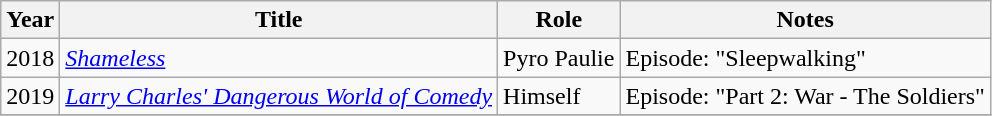<table class="wikitable sortable">
<tr>
<th>Year</th>
<th>Title</th>
<th>Role</th>
<th class="wikitable sortable">Notes</th>
</tr>
<tr>
<td>2018</td>
<td><em><a href='#'>Shameless</a></em></td>
<td>Pyro Paulie</td>
<td>Episode: "Sleepwalking"</td>
</tr>
<tr>
<td>2019</td>
<td><em><a href='#'>Larry Charles' Dangerous World of Comedy</a></em></td>
<td>Himself</td>
<td>Episode: "Part 2: War - The Soldiers"</td>
</tr>
<tr>
</tr>
</table>
